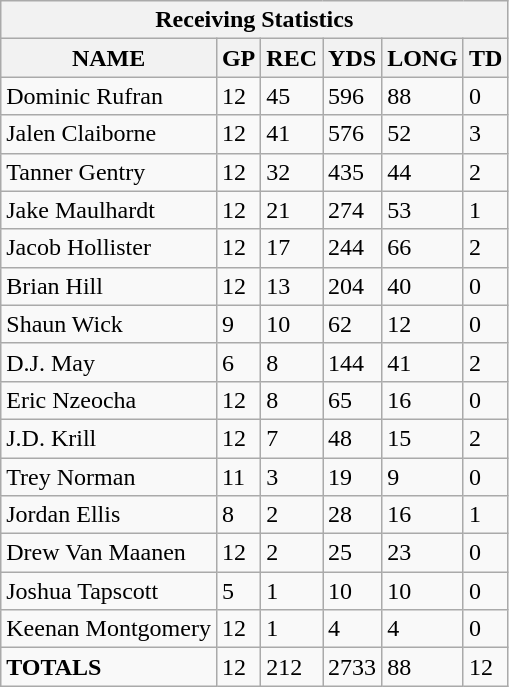<table class="wikitable sortable collapsible collapsed">
<tr>
<th colspan="7">Receiving Statistics</th>
</tr>
<tr>
<th>NAME</th>
<th>GP</th>
<th>REC</th>
<th>YDS</th>
<th>LONG</th>
<th>TD</th>
</tr>
<tr>
<td>Dominic Rufran</td>
<td>12</td>
<td>45</td>
<td>596</td>
<td>88</td>
<td>0</td>
</tr>
<tr>
<td>Jalen Claiborne</td>
<td>12</td>
<td>41</td>
<td>576</td>
<td>52</td>
<td>3</td>
</tr>
<tr>
<td>Tanner Gentry</td>
<td>12</td>
<td>32</td>
<td>435</td>
<td>44</td>
<td>2</td>
</tr>
<tr>
<td>Jake Maulhardt</td>
<td>12</td>
<td>21</td>
<td>274</td>
<td>53</td>
<td>1</td>
</tr>
<tr>
<td>Jacob Hollister</td>
<td>12</td>
<td>17</td>
<td>244</td>
<td>66</td>
<td>2</td>
</tr>
<tr>
<td>Brian Hill</td>
<td>12</td>
<td>13</td>
<td>204</td>
<td>40</td>
<td>0</td>
</tr>
<tr>
<td>Shaun Wick</td>
<td>9</td>
<td>10</td>
<td>62</td>
<td>12</td>
<td>0</td>
</tr>
<tr>
<td>D.J. May</td>
<td>6</td>
<td>8</td>
<td>144</td>
<td>41</td>
<td>2</td>
</tr>
<tr>
<td>Eric Nzeocha</td>
<td>12</td>
<td>8</td>
<td>65</td>
<td>16</td>
<td>0</td>
</tr>
<tr>
<td>J.D. Krill</td>
<td>12</td>
<td>7</td>
<td>48</td>
<td>15</td>
<td>2</td>
</tr>
<tr>
<td>Trey Norman</td>
<td>11</td>
<td>3</td>
<td>19</td>
<td>9</td>
<td>0</td>
</tr>
<tr>
<td>Jordan Ellis</td>
<td>8</td>
<td>2</td>
<td>28</td>
<td>16</td>
<td>1</td>
</tr>
<tr>
<td>Drew Van Maanen</td>
<td>12</td>
<td>2</td>
<td>25</td>
<td>23</td>
<td>0</td>
</tr>
<tr>
<td>Joshua Tapscott</td>
<td>5</td>
<td>1</td>
<td>10</td>
<td>10</td>
<td>0</td>
</tr>
<tr>
<td>Keenan Montgomery</td>
<td>12</td>
<td>1</td>
<td>4</td>
<td>4</td>
<td>0</td>
</tr>
<tr>
<td><strong>TOTALS</strong></td>
<td>12</td>
<td>212</td>
<td>2733</td>
<td>88</td>
<td>12</td>
</tr>
</table>
